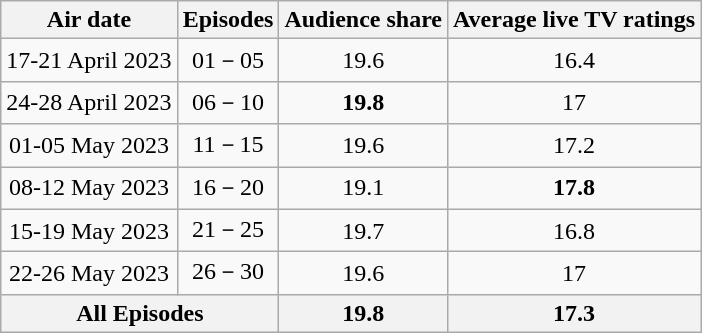<table class="wikitable sortable mw-collapsible jquery-tablesorter" style="text-align:center">
<tr>
<th>Air date</th>
<th>Episodes</th>
<th>Audience share</th>
<th>Average live TV ratings</th>
</tr>
<tr>
<td>17-21 April 2023</td>
<td>01－05</td>
<td>19.6</td>
<td>16.4</td>
</tr>
<tr>
<td>24-28 April 2023</td>
<td>06－10</td>
<td><strong><span>19.8</span></strong></td>
<td>17</td>
</tr>
<tr>
<td>01-05 May 2023</td>
<td>11－15</td>
<td>19.6</td>
<td>17.2</td>
</tr>
<tr>
<td>08-12 May 2023</td>
<td>16－20</td>
<td>19.1</td>
<td><strong><span>17.8</span></strong></td>
</tr>
<tr>
<td>15-19 May 2023</td>
<td>21－25</td>
<td>19.7</td>
<td>16.8</td>
</tr>
<tr>
<td>22-26 May 2023</td>
<td>26－30</td>
<td>19.6</td>
<td>17</td>
</tr>
<tr>
<th colspan="2">All Episodes</th>
<th>19.8</th>
<th>17.3</th>
</tr>
</table>
